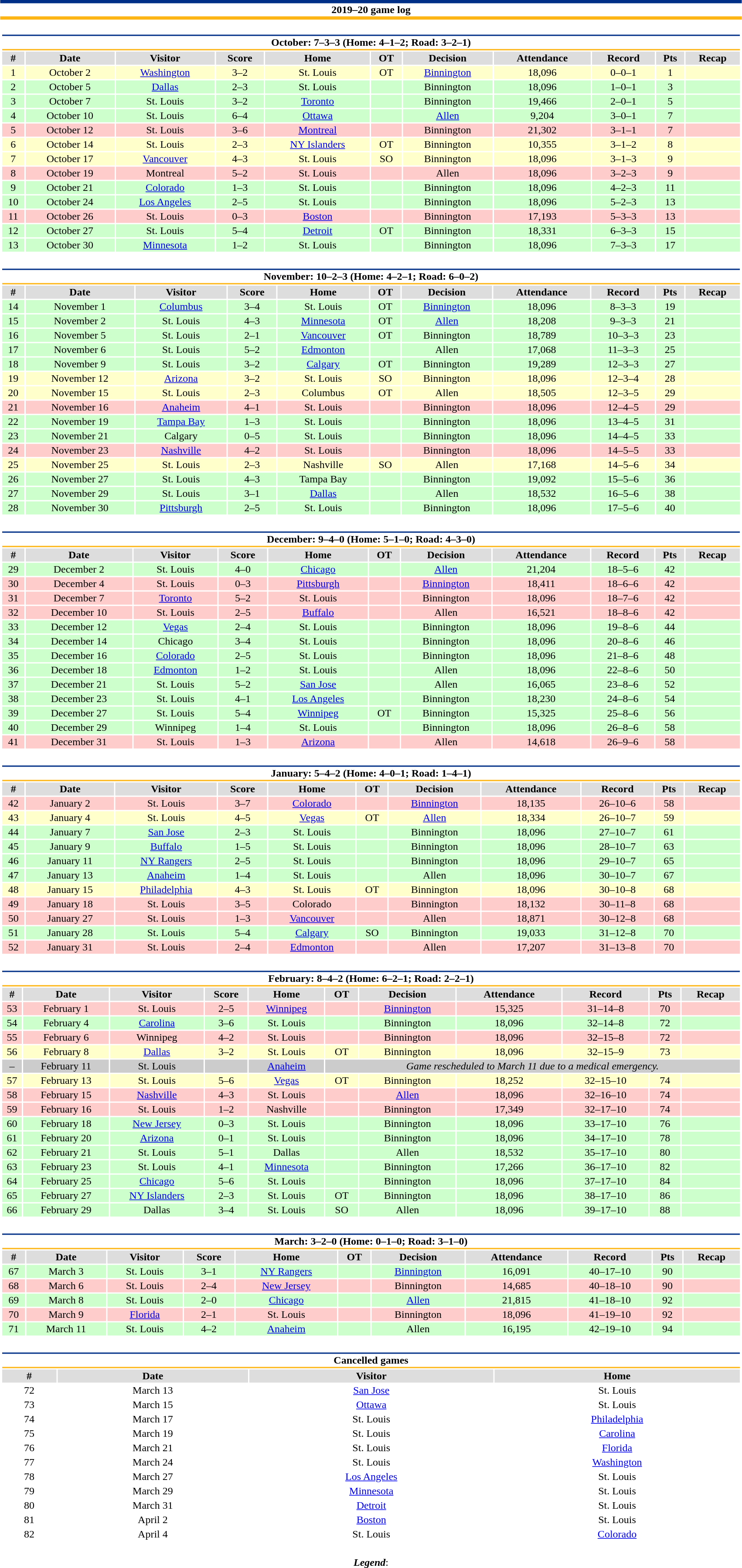<table class="toccolours" style="width:90%; clear:both; margin:1.5em auto; text-align:center;">
<tr>
<th colspan="11" style="background:#FFFFFF; border-top:#002F87 5px solid; border-bottom:#FCB514 5px solid;">2019–20 game log</th>
</tr>
<tr>
<td colspan="11"><br><table class="toccolours collapsible collapsed" style="width:100%;">
<tr>
<th colspan="11" style="background:#FFFFFF; border-top:#002F87 2px solid; border-bottom:#FCB514 2px solid;">October: 7–3–3 (Home: 4–1–2; Road: 3–2–1)</th>
</tr>
<tr style="background:#ddd;">
<th>#</th>
<th>Date</th>
<th>Visitor</th>
<th>Score</th>
<th>Home</th>
<th>OT</th>
<th>Decision</th>
<th>Attendance</th>
<th>Record</th>
<th>Pts</th>
<th>Recap</th>
</tr>
<tr style="background:#ffc;">
<td>1</td>
<td>October 2</td>
<td><a href='#'>Washington</a></td>
<td>3–2</td>
<td>St. Louis</td>
<td>OT</td>
<td><a href='#'>Binnington</a></td>
<td>18,096</td>
<td>0–0–1</td>
<td>1</td>
<td></td>
</tr>
<tr style="background:#cfc;">
<td>2</td>
<td>October 5</td>
<td><a href='#'>Dallas</a></td>
<td>2–3</td>
<td>St. Louis</td>
<td></td>
<td>Binnington</td>
<td>18,096</td>
<td>1–0–1</td>
<td>3</td>
<td></td>
</tr>
<tr style="background:#cfc;">
<td>3</td>
<td>October 7</td>
<td>St. Louis</td>
<td>3–2</td>
<td><a href='#'>Toronto</a></td>
<td></td>
<td>Binnington</td>
<td>19,466</td>
<td>2–0–1</td>
<td>5</td>
<td></td>
</tr>
<tr style="background:#cfc;">
<td>4</td>
<td>October 10</td>
<td>St. Louis</td>
<td>6–4</td>
<td><a href='#'>Ottawa</a></td>
<td></td>
<td><a href='#'>Allen</a></td>
<td>9,204</td>
<td>3–0–1</td>
<td>7</td>
<td></td>
</tr>
<tr style="background:#fcc;">
<td>5</td>
<td>October 12</td>
<td>St. Louis</td>
<td>3–6</td>
<td><a href='#'>Montreal</a></td>
<td></td>
<td>Binnington</td>
<td>21,302</td>
<td>3–1–1</td>
<td>7</td>
<td></td>
</tr>
<tr style="background:#ffc;">
<td>6</td>
<td>October 14</td>
<td>St. Louis</td>
<td>2–3</td>
<td><a href='#'>NY Islanders</a></td>
<td>OT</td>
<td>Binnington</td>
<td>10,355</td>
<td>3–1–2</td>
<td>8</td>
<td></td>
</tr>
<tr style="background:#ffc;">
<td>7</td>
<td>October 17</td>
<td><a href='#'>Vancouver</a></td>
<td>4–3</td>
<td>St. Louis</td>
<td>SO</td>
<td>Binnington</td>
<td>18,096</td>
<td>3–1–3</td>
<td>9</td>
<td></td>
</tr>
<tr style="background:#fcc;">
<td>8</td>
<td>October 19</td>
<td>Montreal</td>
<td>5–2</td>
<td>St. Louis</td>
<td></td>
<td>Allen</td>
<td>18,096</td>
<td>3–2–3</td>
<td>9</td>
<td></td>
</tr>
<tr style="background:#cfc;">
<td>9</td>
<td>October 21</td>
<td><a href='#'>Colorado</a></td>
<td>1–3</td>
<td>St. Louis</td>
<td></td>
<td>Binnington</td>
<td>18,096</td>
<td>4–2–3</td>
<td>11</td>
<td></td>
</tr>
<tr style="background:#cfc;">
<td>10</td>
<td>October 24</td>
<td><a href='#'>Los Angeles</a></td>
<td>2–5</td>
<td>St. Louis</td>
<td></td>
<td>Binnington</td>
<td>18,096</td>
<td>5–2–3</td>
<td>13</td>
<td></td>
</tr>
<tr style="background:#fcc;">
<td>11</td>
<td>October 26</td>
<td>St. Louis</td>
<td>0–3</td>
<td><a href='#'>Boston</a></td>
<td></td>
<td>Binnington</td>
<td>17,193</td>
<td>5–3–3</td>
<td>13</td>
<td></td>
</tr>
<tr style="background:#cfc;">
<td>12</td>
<td>October 27</td>
<td>St. Louis</td>
<td>5–4</td>
<td><a href='#'>Detroit</a></td>
<td>OT</td>
<td>Binnington</td>
<td>18,331</td>
<td>6–3–3</td>
<td>15</td>
<td></td>
</tr>
<tr style="background:#cfc;">
<td>13</td>
<td>October 30</td>
<td><a href='#'>Minnesota</a></td>
<td>1–2</td>
<td>St. Louis</td>
<td></td>
<td>Binnington</td>
<td>18,096</td>
<td>7–3–3</td>
<td>17</td>
<td></td>
</tr>
</table>
</td>
</tr>
<tr>
<td colspan="11"><br><table class="toccolours collapsible collapsed" style="width:100%;">
<tr>
<th colspan="11" style="background:#FFFFFF; border-top:#002F87 2px solid; border-bottom:#FCB514 2px solid;">November: 10–2–3 (Home: 4–2–1; Road: 6–0–2)</th>
</tr>
<tr style="background:#ddd;">
<th>#</th>
<th>Date</th>
<th>Visitor</th>
<th>Score</th>
<th>Home</th>
<th>OT</th>
<th>Decision</th>
<th>Attendance</th>
<th>Record</th>
<th>Pts</th>
<th>Recap</th>
</tr>
<tr style="background:#cfc;">
<td>14</td>
<td>November 1</td>
<td><a href='#'>Columbus</a></td>
<td>3–4</td>
<td>St. Louis</td>
<td>OT</td>
<td><a href='#'>Binnington</a></td>
<td>18,096</td>
<td>8–3–3</td>
<td>19</td>
<td></td>
</tr>
<tr style="background:#cfc;">
<td>15</td>
<td>November 2</td>
<td>St. Louis</td>
<td>4–3</td>
<td><a href='#'>Minnesota</a></td>
<td>OT</td>
<td><a href='#'>Allen</a></td>
<td>18,208</td>
<td>9–3–3</td>
<td>21</td>
<td></td>
</tr>
<tr style="background:#cfc;">
<td>16</td>
<td>November 5</td>
<td>St. Louis</td>
<td>2–1</td>
<td><a href='#'>Vancouver</a></td>
<td>OT</td>
<td>Binnington</td>
<td>18,789</td>
<td>10–3–3</td>
<td>23</td>
<td></td>
</tr>
<tr style="background:#cfc;">
<td>17</td>
<td>November 6</td>
<td>St. Louis</td>
<td>5–2</td>
<td><a href='#'>Edmonton</a></td>
<td></td>
<td>Allen</td>
<td>17,068</td>
<td>11–3–3</td>
<td>25</td>
<td></td>
</tr>
<tr style="background:#cfc;">
<td>18</td>
<td>November 9</td>
<td>St. Louis</td>
<td>3–2</td>
<td><a href='#'>Calgary</a></td>
<td>OT</td>
<td>Binnington</td>
<td>19,289</td>
<td>12–3–3</td>
<td>27</td>
<td></td>
</tr>
<tr style="background:#ffc;">
<td>19</td>
<td>November 12</td>
<td><a href='#'>Arizona</a></td>
<td>3–2</td>
<td>St. Louis</td>
<td>SO</td>
<td>Binnington</td>
<td>18,096</td>
<td>12–3–4</td>
<td>28</td>
<td></td>
</tr>
<tr style="background:#ffc;">
<td>20</td>
<td>November 15</td>
<td>St. Louis</td>
<td>2–3</td>
<td>Columbus</td>
<td>OT</td>
<td>Allen</td>
<td>18,505</td>
<td>12–3–5</td>
<td>29</td>
<td></td>
</tr>
<tr style="background:#fcc;">
<td>21</td>
<td>November 16</td>
<td><a href='#'>Anaheim</a></td>
<td>4–1</td>
<td>St. Louis</td>
<td></td>
<td>Binnington</td>
<td>18,096</td>
<td>12–4–5</td>
<td>29</td>
<td></td>
</tr>
<tr style="background:#cfc;">
<td>22</td>
<td>November 19</td>
<td><a href='#'>Tampa Bay</a></td>
<td>1–3</td>
<td>St. Louis</td>
<td></td>
<td>Binnington</td>
<td>18,096</td>
<td>13–4–5</td>
<td>31</td>
<td></td>
</tr>
<tr style="background:#cfc;">
<td>23</td>
<td>November 21</td>
<td>Calgary</td>
<td>0–5</td>
<td>St. Louis</td>
<td></td>
<td>Binnington</td>
<td>18,096</td>
<td>14–4–5</td>
<td>33</td>
<td></td>
</tr>
<tr style="background:#fcc;">
<td>24</td>
<td>November 23</td>
<td><a href='#'>Nashville</a></td>
<td>4–2</td>
<td>St. Louis</td>
<td></td>
<td>Binnington</td>
<td>18,096</td>
<td>14–5–5</td>
<td>33</td>
<td></td>
</tr>
<tr style="background:#ffc;">
<td>25</td>
<td>November 25</td>
<td>St. Louis</td>
<td>2–3</td>
<td>Nashville</td>
<td>SO</td>
<td>Allen</td>
<td>17,168</td>
<td>14–5–6</td>
<td>34</td>
<td></td>
</tr>
<tr style="background:#cfc;">
<td>26</td>
<td>November 27</td>
<td>St. Louis</td>
<td>4–3</td>
<td>Tampa Bay</td>
<td></td>
<td>Binnington</td>
<td>19,092</td>
<td>15–5–6</td>
<td>36</td>
<td></td>
</tr>
<tr style="background:#cfc;">
<td>27</td>
<td>November 29</td>
<td>St. Louis</td>
<td>3–1</td>
<td><a href='#'>Dallas</a></td>
<td></td>
<td>Allen</td>
<td>18,532</td>
<td>16–5–6</td>
<td>38</td>
<td></td>
</tr>
<tr style="background:#cfc;">
<td>28</td>
<td>November 30</td>
<td><a href='#'>Pittsburgh</a></td>
<td>2–5</td>
<td>St. Louis</td>
<td></td>
<td>Binnington</td>
<td>18,096</td>
<td>17–5–6</td>
<td>40</td>
<td></td>
</tr>
</table>
</td>
</tr>
<tr>
<td colspan="11"><br><table class="toccolours collapsible collapsed" style="width:100%;">
<tr>
<th colspan="11" style="background:#FFFFFF; border-top:#002F87 2px solid; border-bottom:#FCB514 2px solid;">December: 9–4–0 (Home: 5–1–0; Road: 4–3–0)</th>
</tr>
<tr style="background:#ddd;">
<th>#</th>
<th>Date</th>
<th>Visitor</th>
<th>Score</th>
<th>Home</th>
<th>OT</th>
<th>Decision</th>
<th>Attendance</th>
<th>Record</th>
<th>Pts</th>
<th>Recap</th>
</tr>
<tr style="background:#cfc;">
<td>29</td>
<td>December 2</td>
<td>St. Louis</td>
<td>4–0</td>
<td><a href='#'>Chicago</a></td>
<td></td>
<td><a href='#'>Allen</a></td>
<td>21,204</td>
<td>18–5–6</td>
<td>42</td>
<td></td>
</tr>
<tr style="background:#fcc;">
<td>30</td>
<td>December 4</td>
<td>St. Louis</td>
<td>0–3</td>
<td><a href='#'>Pittsburgh</a></td>
<td></td>
<td><a href='#'>Binnington</a></td>
<td>18,411</td>
<td>18–6–6</td>
<td>42</td>
<td></td>
</tr>
<tr style="background:#fcc;">
<td>31</td>
<td>December 7</td>
<td><a href='#'>Toronto</a></td>
<td>5–2</td>
<td>St. Louis</td>
<td></td>
<td>Binnington</td>
<td>18,096</td>
<td>18–7–6</td>
<td>42</td>
<td></td>
</tr>
<tr style="background:#fcc;">
<td>32</td>
<td>December 10</td>
<td>St. Louis</td>
<td>2–5</td>
<td><a href='#'>Buffalo</a></td>
<td></td>
<td>Allen</td>
<td>16,521</td>
<td>18–8–6</td>
<td>42</td>
<td></td>
</tr>
<tr style="background:#cfc;">
<td>33</td>
<td>December 12</td>
<td><a href='#'>Vegas</a></td>
<td>2–4</td>
<td>St. Louis</td>
<td></td>
<td>Binnington</td>
<td>18,096</td>
<td>19–8–6</td>
<td>44</td>
<td></td>
</tr>
<tr style="background:#cfc;">
<td>34</td>
<td>December 14</td>
<td>Chicago</td>
<td>3–4</td>
<td>St. Louis</td>
<td></td>
<td>Binnington</td>
<td>18,096</td>
<td>20–8–6</td>
<td>46</td>
<td></td>
</tr>
<tr style="background:#cfc;">
<td>35</td>
<td>December 16</td>
<td><a href='#'>Colorado</a></td>
<td>2–5</td>
<td>St. Louis</td>
<td></td>
<td>Binnington</td>
<td>18,096</td>
<td>21–8–6</td>
<td>48</td>
<td></td>
</tr>
<tr style="background:#cfc;">
<td>36</td>
<td>December 18</td>
<td><a href='#'>Edmonton</a></td>
<td>1–2</td>
<td>St. Louis</td>
<td></td>
<td>Allen</td>
<td>18,096</td>
<td>22–8–6</td>
<td>50</td>
<td></td>
</tr>
<tr style="background:#cfc;">
<td>37</td>
<td>December 21</td>
<td>St. Louis</td>
<td>5–2</td>
<td><a href='#'>San Jose</a></td>
<td></td>
<td>Allen</td>
<td>16,065</td>
<td>23–8–6</td>
<td>52</td>
<td></td>
</tr>
<tr style="background:#cfc;">
<td>38</td>
<td>December 23</td>
<td>St. Louis</td>
<td>4–1</td>
<td><a href='#'>Los Angeles</a></td>
<td></td>
<td>Binnington</td>
<td>18,230</td>
<td>24–8–6</td>
<td>54</td>
<td></td>
</tr>
<tr style="background:#cfc;">
<td>39</td>
<td>December 27</td>
<td>St. Louis</td>
<td>5–4</td>
<td><a href='#'>Winnipeg</a></td>
<td>OT</td>
<td>Binnington</td>
<td>15,325</td>
<td>25–8–6</td>
<td>56</td>
<td></td>
</tr>
<tr style="background:#cfc;">
<td>40</td>
<td>December 29</td>
<td>Winnipeg</td>
<td>1–4</td>
<td>St. Louis</td>
<td></td>
<td>Binnington</td>
<td>18,096</td>
<td>26–8–6</td>
<td>58</td>
<td></td>
</tr>
<tr style="background:#fcc;">
<td>41</td>
<td>December 31</td>
<td>St. Louis</td>
<td>1–3</td>
<td><a href='#'>Arizona</a></td>
<td></td>
<td>Allen</td>
<td>14,618</td>
<td>26–9–6</td>
<td>58</td>
<td></td>
</tr>
</table>
</td>
</tr>
<tr>
<td colspan="11"><br><table class="toccolours collapsible collapsed" style="width:100%;">
<tr>
<th colspan="11" style="background:#FFFFFF; border-top:#002F87 2px solid; border-bottom:#FCB514 2px solid;">January: 5–4–2 (Home: 4–0–1; Road: 1–4–1)</th>
</tr>
<tr style="background:#ddd;">
<th>#</th>
<th>Date</th>
<th>Visitor</th>
<th>Score</th>
<th>Home</th>
<th>OT</th>
<th>Decision</th>
<th>Attendance</th>
<th>Record</th>
<th>Pts</th>
<th>Recap</th>
</tr>
<tr style="background:#fcc;">
<td>42</td>
<td>January 2</td>
<td>St. Louis</td>
<td>3–7</td>
<td><a href='#'>Colorado</a></td>
<td></td>
<td><a href='#'>Binnington</a></td>
<td>18,135</td>
<td>26–10–6</td>
<td>58</td>
<td></td>
</tr>
<tr style="background:#ffc;">
<td>43</td>
<td>January 4</td>
<td>St. Louis</td>
<td>4–5</td>
<td><a href='#'>Vegas</a></td>
<td>OT</td>
<td><a href='#'>Allen</a></td>
<td>18,334</td>
<td>26–10–7</td>
<td>59</td>
<td></td>
</tr>
<tr style="background:#cfc;">
<td>44</td>
<td>January 7</td>
<td><a href='#'>San Jose</a></td>
<td>2–3</td>
<td>St. Louis</td>
<td></td>
<td>Binnington</td>
<td>18,096</td>
<td>27–10–7</td>
<td>61</td>
<td></td>
</tr>
<tr style="background:#cfc;">
<td>45</td>
<td>January 9</td>
<td><a href='#'>Buffalo</a></td>
<td>1–5</td>
<td>St. Louis</td>
<td></td>
<td>Binnington</td>
<td>18,096</td>
<td>28–10–7</td>
<td>63</td>
<td></td>
</tr>
<tr style="background:#cfc;">
<td>46</td>
<td>January 11</td>
<td><a href='#'>NY Rangers</a></td>
<td>2–5</td>
<td>St. Louis</td>
<td></td>
<td>Binnington</td>
<td>18,096</td>
<td>29–10–7</td>
<td>65</td>
<td></td>
</tr>
<tr style="background:#cfc;">
<td>47</td>
<td>January 13</td>
<td><a href='#'>Anaheim</a></td>
<td>1–4</td>
<td>St. Louis</td>
<td></td>
<td>Allen</td>
<td>18,096</td>
<td>30–10–7</td>
<td>67</td>
<td></td>
</tr>
<tr style="background:#ffc;">
<td>48</td>
<td>January 15</td>
<td><a href='#'>Philadelphia</a></td>
<td>4–3</td>
<td>St. Louis</td>
<td>OT</td>
<td>Binnington</td>
<td>18,096</td>
<td>30–10–8</td>
<td>68</td>
<td></td>
</tr>
<tr style="background:#fcc;">
<td>49</td>
<td>January 18</td>
<td>St. Louis</td>
<td>3–5</td>
<td>Colorado</td>
<td></td>
<td>Binnington</td>
<td>18,132</td>
<td>30–11–8</td>
<td>68</td>
<td></td>
</tr>
<tr style="background:#fcc;">
<td>50</td>
<td>January 27</td>
<td>St. Louis</td>
<td>1–3</td>
<td><a href='#'>Vancouver</a></td>
<td></td>
<td>Allen</td>
<td>18,871</td>
<td>30–12–8</td>
<td>68</td>
<td></td>
</tr>
<tr style="background:#cfc;">
<td>51</td>
<td>January 28</td>
<td>St. Louis</td>
<td>5–4</td>
<td><a href='#'>Calgary</a></td>
<td>SO</td>
<td>Binnington</td>
<td>19,033</td>
<td>31–12–8</td>
<td>70</td>
<td></td>
</tr>
<tr style="background:#fcc;">
<td>52</td>
<td>January 31</td>
<td>St. Louis</td>
<td>2–4</td>
<td><a href='#'>Edmonton</a></td>
<td></td>
<td>Allen</td>
<td>17,207</td>
<td>31–13–8</td>
<td>70</td>
<td></td>
</tr>
</table>
</td>
</tr>
<tr>
<td colspan="11"><br><table class="toccolours collapsible collapsed" style="width:100%;">
<tr>
<th colspan="11" style="background:#FFFFFF; border-top:#002F87 2px solid; border-bottom:#FCB514 2px solid;">February: 8–4–2 (Home: 6–2–1; Road: 2–2–1)</th>
</tr>
<tr style="background:#ddd;">
<th>#</th>
<th>Date</th>
<th>Visitor</th>
<th>Score</th>
<th>Home</th>
<th>OT</th>
<th>Decision</th>
<th>Attendance</th>
<th>Record</th>
<th>Pts</th>
<th>Recap</th>
</tr>
<tr style="background:#fcc;">
<td>53</td>
<td>February 1</td>
<td>St. Louis</td>
<td>2–5</td>
<td><a href='#'>Winnipeg</a></td>
<td></td>
<td><a href='#'>Binnington</a></td>
<td>15,325</td>
<td>31–14–8</td>
<td>70</td>
<td></td>
</tr>
<tr style="background:#cfc;">
<td>54</td>
<td>February 4</td>
<td><a href='#'>Carolina</a></td>
<td>3–6</td>
<td>St. Louis</td>
<td></td>
<td>Binnington</td>
<td>18,096</td>
<td>32–14–8</td>
<td>72</td>
<td></td>
</tr>
<tr style="background:#fcc;">
<td>55</td>
<td>February 6</td>
<td>Winnipeg</td>
<td>4–2</td>
<td>St. Louis</td>
<td></td>
<td>Binnington</td>
<td>18,096</td>
<td>32–15–8</td>
<td>72</td>
<td></td>
</tr>
<tr style="background:#ffc;">
<td>56</td>
<td>February 8</td>
<td><a href='#'>Dallas</a></td>
<td>3–2</td>
<td>St. Louis</td>
<td>OT</td>
<td>Binnington</td>
<td>18,096</td>
<td>32–15–9</td>
<td>73</td>
<td></td>
</tr>
<tr style="background:#ccc;">
<td>–</td>
<td>February 11</td>
<td>St. Louis</td>
<td></td>
<td><a href='#'>Anaheim</a></td>
<td colspan="8"><em>Game rescheduled to March 11 due to a medical emergency.</em></td>
</tr>
<tr style="background:#ffc;">
<td>57</td>
<td>February 13</td>
<td>St. Louis</td>
<td>5–6</td>
<td><a href='#'>Vegas</a></td>
<td>OT</td>
<td>Binnington</td>
<td>18,252</td>
<td>32–15–10</td>
<td>74</td>
<td></td>
</tr>
<tr style="background:#fcc;">
<td>58</td>
<td>February 15</td>
<td><a href='#'>Nashville</a></td>
<td>4–3</td>
<td>St. Louis</td>
<td></td>
<td><a href='#'>Allen</a></td>
<td>18,096</td>
<td>32–16–10</td>
<td>74</td>
<td></td>
</tr>
<tr style="background:#fcc;">
<td>59</td>
<td>February 16</td>
<td>St. Louis</td>
<td>1–2</td>
<td>Nashville</td>
<td></td>
<td>Binnington</td>
<td>17,349</td>
<td>32–17–10</td>
<td>74</td>
<td></td>
</tr>
<tr style="background:#cfc;">
<td>60</td>
<td>February 18</td>
<td><a href='#'>New Jersey</a></td>
<td>0–3</td>
<td>St. Louis</td>
<td></td>
<td>Binnington</td>
<td>18,096</td>
<td>33–17–10</td>
<td>76</td>
<td></td>
</tr>
<tr style="background:#cfc;">
<td>61</td>
<td>February 20</td>
<td><a href='#'>Arizona</a></td>
<td>0–1</td>
<td>St. Louis</td>
<td></td>
<td>Binnington</td>
<td>18,096</td>
<td>34–17–10</td>
<td>78</td>
<td></td>
</tr>
<tr style="background:#cfc;">
<td>62</td>
<td>February 21</td>
<td>St. Louis</td>
<td>5–1</td>
<td>Dallas</td>
<td></td>
<td>Allen</td>
<td>18,532</td>
<td>35–17–10</td>
<td>80</td>
<td></td>
</tr>
<tr style="background:#cfc;">
<td>63</td>
<td>February 23</td>
<td>St. Louis</td>
<td>4–1</td>
<td><a href='#'>Minnesota</a></td>
<td></td>
<td>Binnington</td>
<td>17,266</td>
<td>36–17–10</td>
<td>82</td>
<td></td>
</tr>
<tr style="background:#cfc;">
<td>64</td>
<td>February 25</td>
<td><a href='#'>Chicago</a></td>
<td>5–6</td>
<td>St. Louis</td>
<td></td>
<td>Binnington</td>
<td>18,096</td>
<td>37–17–10</td>
<td>84</td>
<td></td>
</tr>
<tr style="background:#cfc;">
<td>65</td>
<td>February 27</td>
<td><a href='#'>NY Islanders</a></td>
<td>2–3</td>
<td>St. Louis</td>
<td>OT</td>
<td>Binnington</td>
<td>18,096</td>
<td>38–17–10</td>
<td>86</td>
<td></td>
</tr>
<tr style="background:#cfc;">
<td>66</td>
<td>February 29</td>
<td>Dallas</td>
<td>3–4</td>
<td>St. Louis</td>
<td>SO</td>
<td>Allen</td>
<td>18,096</td>
<td>39–17–10</td>
<td>88</td>
<td></td>
</tr>
</table>
</td>
</tr>
<tr>
<td colspan="11"><br><table class="toccolours collapsible collapsed" style="width:100%;">
<tr>
<th colspan="11" style="background:#FFFFFF; border-top:#002F87 2px solid; border-bottom:#FCB514 2px solid;">March: 3–2–0 (Home: 0–1–0; Road: 3–1–0)</th>
</tr>
<tr style="background:#ddd;">
<th>#</th>
<th>Date</th>
<th>Visitor</th>
<th>Score</th>
<th>Home</th>
<th>OT</th>
<th>Decision</th>
<th>Attendance</th>
<th>Record</th>
<th>Pts</th>
<th>Recap</th>
</tr>
<tr style="background:#cfc;">
<td>67</td>
<td>March 3</td>
<td>St. Louis</td>
<td>3–1</td>
<td><a href='#'>NY Rangers</a></td>
<td></td>
<td><a href='#'>Binnington</a></td>
<td>16,091</td>
<td>40–17–10</td>
<td>90</td>
<td></td>
</tr>
<tr style="background:#fcc;">
<td>68</td>
<td>March 6</td>
<td>St. Louis</td>
<td>2–4</td>
<td><a href='#'>New Jersey</a></td>
<td></td>
<td>Binnington</td>
<td>14,685</td>
<td>40–18–10</td>
<td>90</td>
<td></td>
</tr>
<tr style="background:#cfc;">
<td>69</td>
<td>March 8</td>
<td>St. Louis</td>
<td>2–0</td>
<td><a href='#'>Chicago</a></td>
<td></td>
<td><a href='#'>Allen</a></td>
<td>21,815</td>
<td>41–18–10</td>
<td>92</td>
<td></td>
</tr>
<tr style="background:#fcc;">
<td>70</td>
<td>March 9</td>
<td><a href='#'>Florida</a></td>
<td>2–1</td>
<td>St. Louis</td>
<td></td>
<td>Binnington</td>
<td>18,096</td>
<td>41–19–10</td>
<td>92</td>
<td></td>
</tr>
<tr style="background:#cfc;">
<td>71</td>
<td>March 11</td>
<td>St. Louis</td>
<td>4–2</td>
<td><a href='#'>Anaheim</a></td>
<td></td>
<td>Allen</td>
<td>16,195</td>
<td>42–19–10</td>
<td>94</td>
<td></td>
</tr>
</table>
</td>
</tr>
<tr>
<td colspan="4"><br><table class="toccolours collapsible collapsed" style="width:100%;">
<tr>
<th colspan="4" style="background:#FFFFFF; border-top:#002F87 2px solid; border-bottom:#FCB514 2px solid;">Cancelled games</th>
</tr>
<tr style="background:#ddd;">
<th>#</th>
<th>Date</th>
<th>Visitor</th>
<th>Home</th>
</tr>
<tr style="background:#;">
<td>72</td>
<td>March 13</td>
<td><a href='#'>San Jose</a></td>
<td>St. Louis</td>
</tr>
<tr style="background:#;">
<td>73</td>
<td>March 15</td>
<td><a href='#'>Ottawa</a></td>
<td>St. Louis</td>
</tr>
<tr style="background:#;">
<td>74</td>
<td>March 17</td>
<td>St. Louis</td>
<td><a href='#'>Philadelphia</a></td>
</tr>
<tr style="background:#;">
<td>75</td>
<td>March 19</td>
<td>St. Louis</td>
<td><a href='#'>Carolina</a></td>
</tr>
<tr style="background:#;">
<td>76</td>
<td>March 21</td>
<td>St. Louis</td>
<td><a href='#'>Florida</a></td>
</tr>
<tr style="background:#;">
<td>77</td>
<td>March 24</td>
<td>St. Louis</td>
<td><a href='#'>Washington</a></td>
</tr>
<tr style="background:#;">
<td>78</td>
<td>March 27</td>
<td><a href='#'>Los Angeles</a></td>
<td>St. Louis</td>
</tr>
<tr style="background:#;">
<td>79</td>
<td>March 29</td>
<td><a href='#'>Minnesota</a></td>
<td>St. Louis</td>
</tr>
<tr style="background:#;">
<td>80</td>
<td>March 31</td>
<td><a href='#'>Detroit</a></td>
<td>St. Louis</td>
</tr>
<tr style="background:#;">
<td>81</td>
<td>April 2</td>
<td><a href='#'>Boston</a></td>
<td>St. Louis</td>
</tr>
<tr style="background:#;">
<td>82</td>
<td>April 4</td>
<td>St. Louis</td>
<td><a href='#'>Colorado</a></td>
</tr>
</table>
</td>
</tr>
<tr>
<td colspan="11" style="text-align:center;"><br><strong><em>Legend</em></strong>:


</td>
</tr>
</table>
